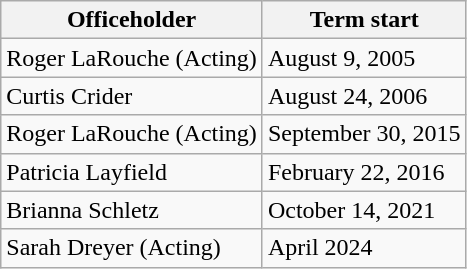<table class="wikitable sortable">
<tr style="vertical-align:bottom;">
<th>Officeholder</th>
<th>Term start</th>
</tr>
<tr>
<td>Roger LaRouche (Acting)</td>
<td>August 9, 2005</td>
</tr>
<tr>
<td>Curtis Crider</td>
<td>August 24, 2006</td>
</tr>
<tr>
<td>Roger LaRouche (Acting)</td>
<td>September 30, 2015</td>
</tr>
<tr>
<td>Patricia Layfield</td>
<td>February 22, 2016</td>
</tr>
<tr>
<td>Brianna Schletz</td>
<td>October 14, 2021</td>
</tr>
<tr>
<td>Sarah Dreyer (Acting)</td>
<td>April 2024</td>
</tr>
</table>
